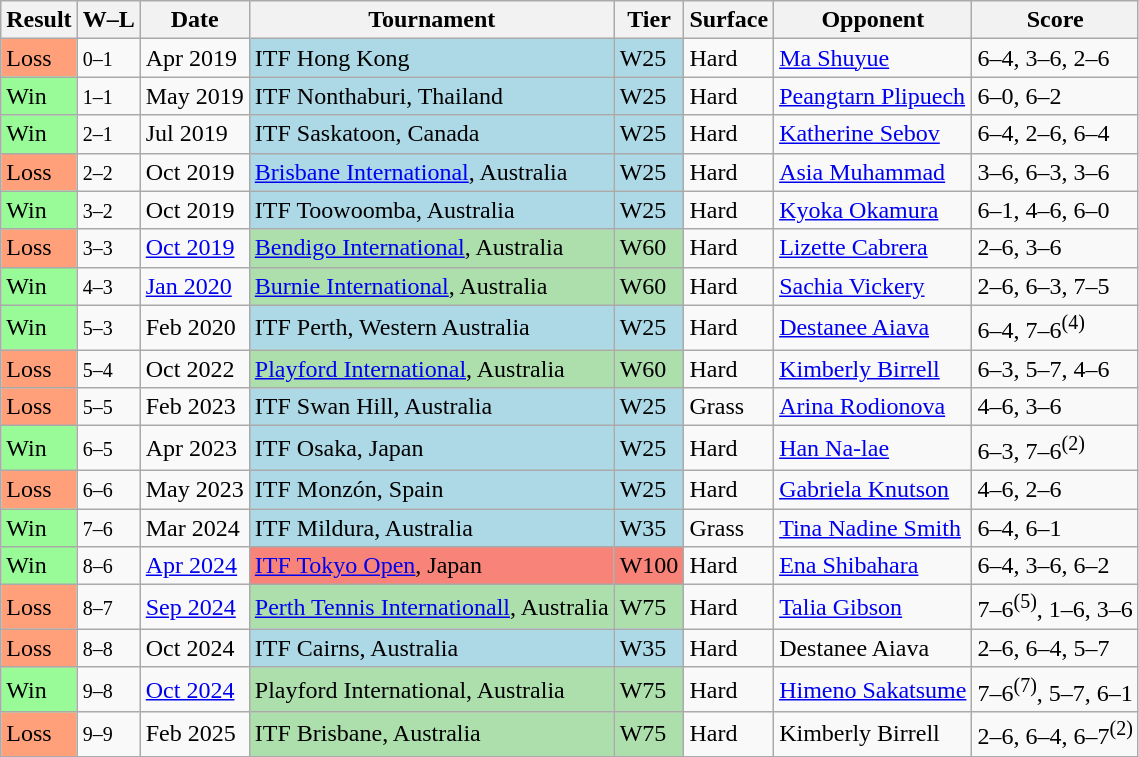<table class="sortable wikitable">
<tr>
<th>Result</th>
<th class="unsortable">W–L</th>
<th>Date</th>
<th>Tournament</th>
<th>Tier</th>
<th>Surface</th>
<th>Opponent</th>
<th class="unsortable">Score</th>
</tr>
<tr>
<td style="background:#ffa07a;">Loss</td>
<td><small>0–1</small></td>
<td>Apr 2019</td>
<td style="background:lightblue;">ITF Hong Kong</td>
<td style="background:lightblue;">W25</td>
<td>Hard</td>
<td> <a href='#'>Ma Shuyue</a></td>
<td>6–4, 3–6, 2–6</td>
</tr>
<tr>
<td style="background:#98fb98;">Win</td>
<td><small>1–1</small></td>
<td>May 2019</td>
<td style="background:lightblue;">ITF Nonthaburi, Thailand</td>
<td style="background:lightblue;">W25</td>
<td>Hard</td>
<td> <a href='#'>Peangtarn Plipuech</a></td>
<td>6–0, 6–2</td>
</tr>
<tr>
<td style="background:#98fb98;">Win</td>
<td><small>2–1</small></td>
<td>Jul 2019</td>
<td style="background:lightblue;">ITF Saskatoon, Canada</td>
<td style="background:lightblue;">W25</td>
<td>Hard</td>
<td> <a href='#'>Katherine Sebov</a></td>
<td>6–4, 2–6, 6–4</td>
</tr>
<tr>
<td style="background:#ffa07a;">Loss</td>
<td><small>2–2</small></td>
<td>Oct 2019</td>
<td style="background:lightblue;"><a href='#'>Brisbane International</a>, Australia</td>
<td style="background:lightblue;">W25</td>
<td>Hard</td>
<td> <a href='#'>Asia Muhammad</a></td>
<td>3–6, 6–3, 3–6</td>
</tr>
<tr>
<td style="background:#98fb98;">Win</td>
<td><small>3–2</small></td>
<td>Oct 2019</td>
<td style="background:lightblue;">ITF Toowoomba, Australia</td>
<td style="background:lightblue;">W25</td>
<td>Hard</td>
<td> <a href='#'>Kyoka Okamura</a></td>
<td>6–1, 4–6, 6–0</td>
</tr>
<tr>
<td style="background:#ffa07a;">Loss</td>
<td><small>3–3</small></td>
<td><a href='#'>Oct 2019</a></td>
<td style="background:#addfad;"><a href='#'>Bendigo International</a>, Australia</td>
<td style="background:#addfad;">W60</td>
<td>Hard</td>
<td> <a href='#'>Lizette Cabrera</a></td>
<td>2–6, 3–6</td>
</tr>
<tr>
<td style="background:#98fb98;">Win</td>
<td><small>4–3</small></td>
<td><a href='#'>Jan 2020</a></td>
<td style="background:#addfad;"><a href='#'>Burnie International</a>, Australia</td>
<td style="background:#addfad;">W60</td>
<td>Hard</td>
<td> <a href='#'>Sachia Vickery</a></td>
<td>2–6, 6–3, 7–5</td>
</tr>
<tr>
<td style="background:#98fb98;">Win</td>
<td><small>5–3</small></td>
<td>Feb 2020</td>
<td style="background:lightblue;">ITF Perth, Western Australia</td>
<td style="background:lightblue;">W25</td>
<td>Hard</td>
<td> <a href='#'>Destanee Aiava</a></td>
<td>6–4, 7–6<sup>(4)</sup></td>
</tr>
<tr>
<td style="background:#ffa07a;">Loss</td>
<td><small>5–4</small></td>
<td>Oct 2022</td>
<td style="background:#addfad;"><a href='#'>Playford International</a>, Australia</td>
<td style="background:#addfad;">W60</td>
<td>Hard</td>
<td> <a href='#'>Kimberly Birrell</a></td>
<td>6–3, 5–7, 4–6</td>
</tr>
<tr>
<td style="background:#ffa07a;">Loss</td>
<td><small>5–5</small></td>
<td>Feb 2023</td>
<td style="background:lightblue;">ITF Swan Hill, Australia</td>
<td style="background:lightblue;">W25</td>
<td>Grass</td>
<td> <a href='#'>Arina Rodionova</a></td>
<td>4–6, 3–6</td>
</tr>
<tr>
<td style="background:#98fb98;">Win</td>
<td><small>6–5</small></td>
<td>Apr 2023</td>
<td style="background:lightblue;">ITF Osaka, Japan</td>
<td style="background:lightblue;">W25</td>
<td>Hard</td>
<td> <a href='#'>Han Na-lae</a></td>
<td>6–3, 7–6<sup>(2)</sup></td>
</tr>
<tr>
<td style="background:#ffa07a;">Loss</td>
<td><small>6–6</small></td>
<td>May 2023</td>
<td style="background:lightblue;">ITF Monzón, Spain</td>
<td style="background:lightblue;">W25</td>
<td>Hard</td>
<td> <a href='#'>Gabriela Knutson</a></td>
<td>4–6, 2–6</td>
</tr>
<tr>
<td style="background:#98fb98;">Win</td>
<td><small>7–6</small></td>
<td>Mar 2024</td>
<td style="background:lightblue;">ITF Mildura, Australia</td>
<td style="background:lightblue;">W35</td>
<td>Grass</td>
<td> <a href='#'>Tina Nadine Smith</a></td>
<td>6–4, 6–1</td>
</tr>
<tr>
<td style="background:#98fb98;">Win</td>
<td><small>8–6</small></td>
<td><a href='#'>Apr 2024</a></td>
<td style="background:#f88379;"><a href='#'>ITF Tokyo Open</a>, Japan</td>
<td style="background:#f88379;">W100</td>
<td>Hard</td>
<td> <a href='#'>Ena Shibahara</a></td>
<td>6–4, 3–6, 6–2</td>
</tr>
<tr>
<td style="background:#ffa07a;">Loss</td>
<td><small>8–7</small></td>
<td><a href='#'>Sep 2024</a></td>
<td style="background:#addfad;"><a href='#'>Perth Tennis Internationall</a>, Australia</td>
<td style="background:#addfad;">W75</td>
<td>Hard</td>
<td> <a href='#'>Talia Gibson</a></td>
<td>7–6<sup>(5)</sup>, 1–6, 3–6</td>
</tr>
<tr>
<td style="background:#ffa07a;">Loss</td>
<td><small>8–8</small></td>
<td>Oct 2024</td>
<td style=background:lightblue;>ITF Cairns, Australia</td>
<td style=background:lightblue;>W35</td>
<td>Hard</td>
<td> Destanee Aiava</td>
<td>2–6, 6–4, 5–7</td>
</tr>
<tr>
<td style="background:#98fb98;">Win</td>
<td><small>9–8</small></td>
<td><a href='#'>Oct 2024</a></td>
<td style="background:#addfad;">Playford International, Australia</td>
<td style="background:#addfad;">W75</td>
<td>Hard</td>
<td> <a href='#'>Himeno Sakatsume</a></td>
<td>7–6<sup>(7)</sup>, 5–7, 6–1</td>
</tr>
<tr>
<td style="background:#ffa07a;">Loss</td>
<td><small>9–9</small></td>
<td>Feb 2025</td>
<td style="background:#addfad;">ITF Brisbane, Australia</td>
<td style="background:#addfad;">W75</td>
<td>Hard</td>
<td> Kimberly Birrell</td>
<td>2–6, 6–4, 6–7<sup>(2)</sup></td>
</tr>
</table>
